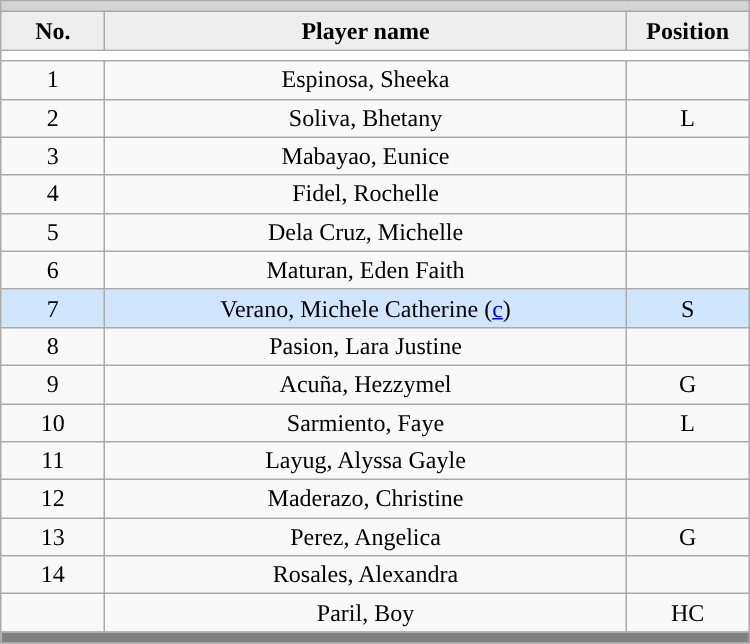<table class='wikitable mw-collapsible mw-collapsed' style='text-align: center; width: 500px; border: none;'>
<tr>
<th style="background:#D4D4D4; text-align:left;" colspan=3></th>
</tr>
<tr style="background:#EEEEEE; font-weight:bold;">
<td width=10%>No.</td>
<td width=50%>Player name</td>
<td width=10%>Position</td>
</tr>
<tr style="background:#FFFFFF;">
<td colspan=3 align=center></td>
</tr>
<tr>
<td align=center>1</td>
<td>Espinosa, Sheeka</td>
<td align=center></td>
</tr>
<tr>
<td align=center>2</td>
<td>Soliva, Bhetany</td>
<td align=center>L</td>
</tr>
<tr>
<td align=center>3</td>
<td>Mabayao, Eunice</td>
<td align=center></td>
</tr>
<tr>
<td align=center>4</td>
<td>Fidel, Rochelle</td>
<td align=center></td>
</tr>
<tr>
<td align=center>5</td>
<td>Dela Cruz, Michelle</td>
<td align=center></td>
</tr>
<tr>
<td align=center>6</td>
<td>Maturan, Eden Faith</td>
<td align=center></td>
</tr>
<tr style="background: #D0E6FF;">
<td align=center>7</td>
<td>Verano, Michele Catherine (<a href='#'>c</a>)</td>
<td align=center>S</td>
</tr>
<tr>
<td align=center>8</td>
<td>Pasion, Lara Justine</td>
<td align=center></td>
</tr>
<tr>
<td align=center>9</td>
<td>Acuña, Hezzymel</td>
<td align=center>G</td>
</tr>
<tr>
<td align=center>10</td>
<td>Sarmiento, Faye</td>
<td align=center>L</td>
</tr>
<tr>
<td align=center>11</td>
<td>Layug, Alyssa Gayle</td>
<td align=center></td>
</tr>
<tr>
<td align=center>12</td>
<td>Maderazo, Christine</td>
<td align=center></td>
</tr>
<tr>
<td align=center>13</td>
<td>Perez, Angelica</td>
<td align=center>G</td>
</tr>
<tr>
<td align=center>14</td>
<td>Rosales, Alexandra</td>
<td align=center></td>
</tr>
<tr>
<td align=center></td>
<td>Paril, Boy</td>
<td align=center>HC</td>
</tr>
<tr>
<th style='background: grey;' colspan=3></th>
</tr>
</table>
